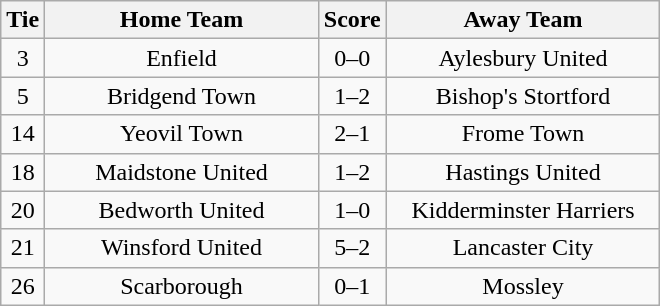<table class="wikitable" style="text-align:center;">
<tr>
<th width=20>Tie</th>
<th width=175>Home Team</th>
<th width=20>Score</th>
<th width=175>Away Team</th>
</tr>
<tr>
<td>3</td>
<td>Enfield</td>
<td>0–0</td>
<td>Aylesbury United</td>
</tr>
<tr>
<td>5</td>
<td>Bridgend Town</td>
<td>1–2</td>
<td>Bishop's Stortford</td>
</tr>
<tr>
<td>14</td>
<td>Yeovil Town</td>
<td>2–1</td>
<td>Frome Town</td>
</tr>
<tr>
<td>18</td>
<td>Maidstone United</td>
<td>1–2</td>
<td>Hastings United</td>
</tr>
<tr>
<td>20</td>
<td>Bedworth United</td>
<td>1–0</td>
<td>Kidderminster Harriers</td>
</tr>
<tr>
<td>21</td>
<td>Winsford United</td>
<td>5–2</td>
<td>Lancaster City</td>
</tr>
<tr>
<td>26</td>
<td>Scarborough</td>
<td>0–1</td>
<td>Mossley</td>
</tr>
</table>
